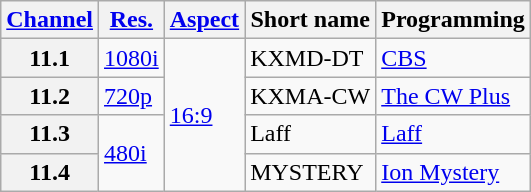<table class="wikitable">
<tr>
<th scope = "col"><a href='#'>Channel</a></th>
<th scope = "col"><a href='#'>Res.</a></th>
<th scope = "col"><a href='#'>Aspect</a></th>
<th scope = "col">Short name</th>
<th scope = "col">Programming</th>
</tr>
<tr>
<th scope = "row">11.1</th>
<td><a href='#'>1080i</a></td>
<td rowspan=4><a href='#'>16:9</a></td>
<td>KXMD-DT</td>
<td><a href='#'>CBS</a></td>
</tr>
<tr>
<th scope = "row">11.2</th>
<td><a href='#'>720p</a></td>
<td>KXMA-CW</td>
<td><a href='#'>The CW Plus</a></td>
</tr>
<tr>
<th scope = "row">11.3</th>
<td rowspan=2><a href='#'>480i</a></td>
<td>Laff</td>
<td><a href='#'>Laff</a></td>
</tr>
<tr>
<th scope = "row">11.4</th>
<td>MYSTERY</td>
<td><a href='#'>Ion Mystery</a></td>
</tr>
</table>
